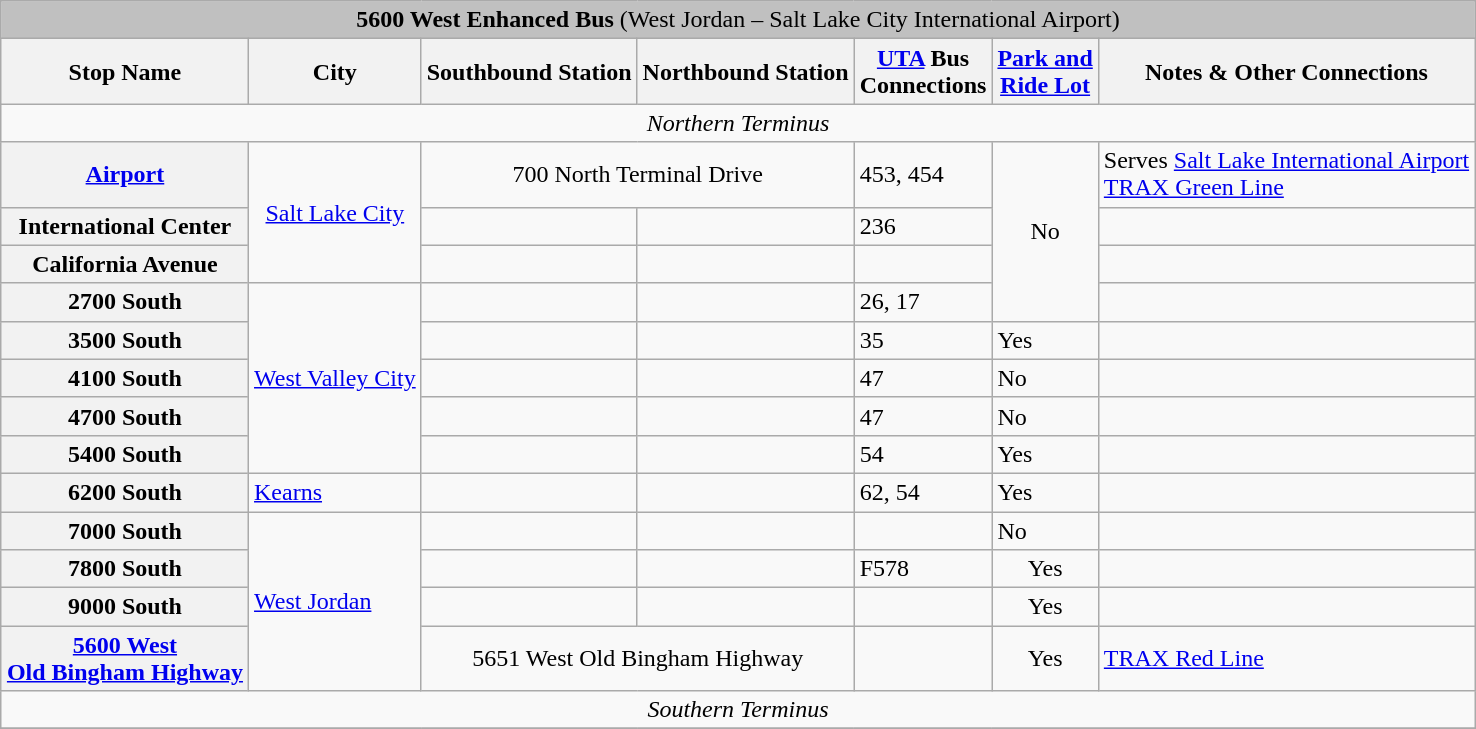<table class="wikitable" style="margin:0.5em auto">
<tr bgcolor="#C0C0C0">
<td colspan="7" align="center"><span><strong>5600 West Enhanced Bus</strong> (West Jordan – Salt Lake City International Airport)</span></td>
</tr>
<tr>
<th>Stop Name<br></th>
<th>City</th>
<th>Southbound Station</th>
<th>Northbound Station</th>
<th><a href='#'>UTA</a> Bus<br>Connections<br></th>
<th><a href='#'>Park and<br>Ride Lot</a></th>
<th>Notes & Other Connections</th>
</tr>
<tr>
<td colspan="7" align="center"><em>Northern Terminus</em></td>
</tr>
<tr>
<th><a href='#'>Airport</a></th>
<td rowspan="3" align="center"><a href='#'>Salt Lake City</a></td>
<td colspan="2" align="center">700 North Terminal Drive</td>
<td align="left">453, 454</td>
<td rowspan="4" align="center">No</td>
<td align="left">Serves <a href='#'>Salt Lake International Airport</a><br> <a href='#'>TRAX Green Line</a></td>
</tr>
<tr>
<th>International Center</th>
<td></td>
<td></td>
<td align="left">236</td>
<td></td>
</tr>
<tr>
<th>California Avenue</th>
<td></td>
<td></td>
<td></td>
<td></td>
</tr>
<tr>
<th>2700 South</th>
<td rowspan="5"><a href='#'>West Valley City</a></td>
<td></td>
<td></td>
<td align="left">26, 17</td>
<td></td>
</tr>
<tr>
<th>3500 South</th>
<td></td>
<td></td>
<td>35</td>
<td>Yes</td>
<td></td>
</tr>
<tr>
<th>4100 South</th>
<td></td>
<td></td>
<td>47</td>
<td>No</td>
<td></td>
</tr>
<tr>
<th>4700 South</th>
<td></td>
<td></td>
<td>47</td>
<td>No</td>
<td></td>
</tr>
<tr>
<th>5400 South</th>
<td></td>
<td></td>
<td>54</td>
<td>Yes</td>
<td></td>
</tr>
<tr>
<th>6200 South</th>
<td><a href='#'>Kearns</a></td>
<td></td>
<td></td>
<td>62, 54</td>
<td>Yes</td>
<td></td>
</tr>
<tr>
<th>7000 South</th>
<td rowspan="4"><a href='#'>West Jordan</a></td>
<td></td>
<td></td>
<td></td>
<td>No</td>
<td></td>
</tr>
<tr>
<th>7800 South</th>
<td></td>
<td></td>
<td>F578</td>
<td align="center">Yes</td>
<td></td>
</tr>
<tr>
<th>9000 South</th>
<td></td>
<td></td>
<td></td>
<td align="center">Yes</td>
<td></td>
</tr>
<tr>
<th><a href='#'>5600 West<br>Old Bingham Highway</a></th>
<td colspan="2" align="center">5651 West Old Bingham Highway</td>
<td></td>
<td align="center">Yes</td>
<td align="left"> <a href='#'>TRAX Red Line</a></td>
</tr>
<tr>
<td colspan="7" align="center"><em>Southern Terminus</em></td>
</tr>
<tr>
</tr>
</table>
